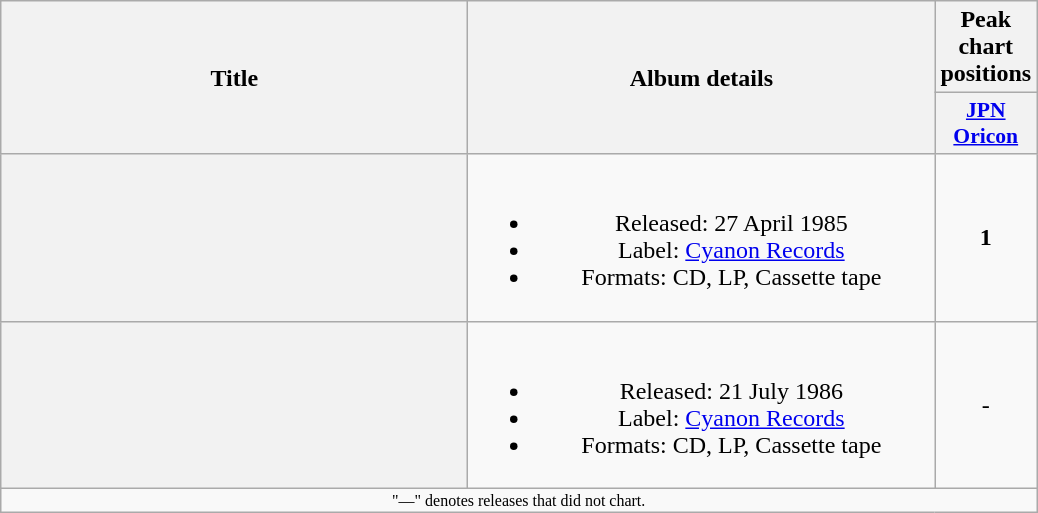<table class="wikitable plainrowheaders" style="text-align:center;">
<tr>
<th scope="col" rowspan="2" style="width:19em;">Title</th>
<th scope="col" rowspan="2" style="width:19em;">Album details</th>
<th scope="col">Peak<br>chart<br>positions</th>
</tr>
<tr>
<th scope="col" style="width:2.9em;font-size:90%;"><a href='#'>JPN<br>Oricon</a><br></th>
</tr>
<tr>
<th scope="row"></th>
<td><br><ul><li>Released: 27 April 1985</li><li>Label: <a href='#'>Cyanon Records</a></li><li>Formats: CD, LP, Cassette tape</li></ul></td>
<td><strong>1</strong></td>
</tr>
<tr>
<th scope="row"></th>
<td><br><ul><li>Released: 21 July 1986</li><li>Label: <a href='#'>Cyanon Records</a></li><li>Formats: CD, LP, Cassette tape</li></ul></td>
<td>-</td>
</tr>
<tr>
<td align="center" colspan="4" style="font-size: 8pt">"—" denotes releases that did not chart.</td>
</tr>
</table>
